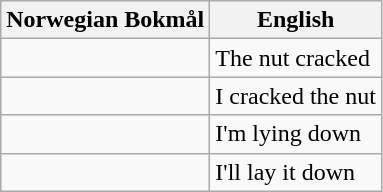<table class="wikitable">
<tr>
<th>Norwegian Bokmål</th>
<th>English</th>
</tr>
<tr>
<td></td>
<td>The nut cracked</td>
</tr>
<tr>
<td></td>
<td>I cracked the nut</td>
</tr>
<tr>
<td></td>
<td>I'm lying down</td>
</tr>
<tr>
<td></td>
<td>I'll lay it down</td>
</tr>
</table>
